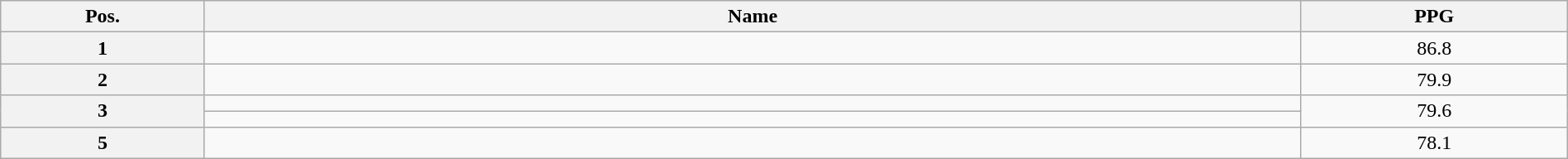<table class=wikitable width=100% style="text-align:center;">
<tr>
<th width="13%">Pos.</th>
<th width="70%">Name</th>
<th width="17%">PPG</th>
</tr>
<tr>
<th>1</th>
<td align=left></td>
<td>86.8</td>
</tr>
<tr>
<th>2</th>
<td align=left></td>
<td>79.9</td>
</tr>
<tr>
<th rowspan=2>3</th>
<td align=left></td>
<td rowspan=2>79.6</td>
</tr>
<tr>
<td align=left></td>
</tr>
<tr>
<th>5</th>
<td align=left></td>
<td>78.1</td>
</tr>
</table>
